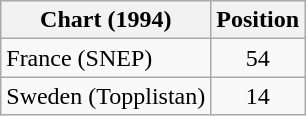<table class="wikitable sortable">
<tr>
<th>Chart (1994)</th>
<th>Position</th>
</tr>
<tr>
<td>France (SNEP)</td>
<td align="center">54</td>
</tr>
<tr>
<td>Sweden (Topplistan)</td>
<td align="center">14</td>
</tr>
</table>
